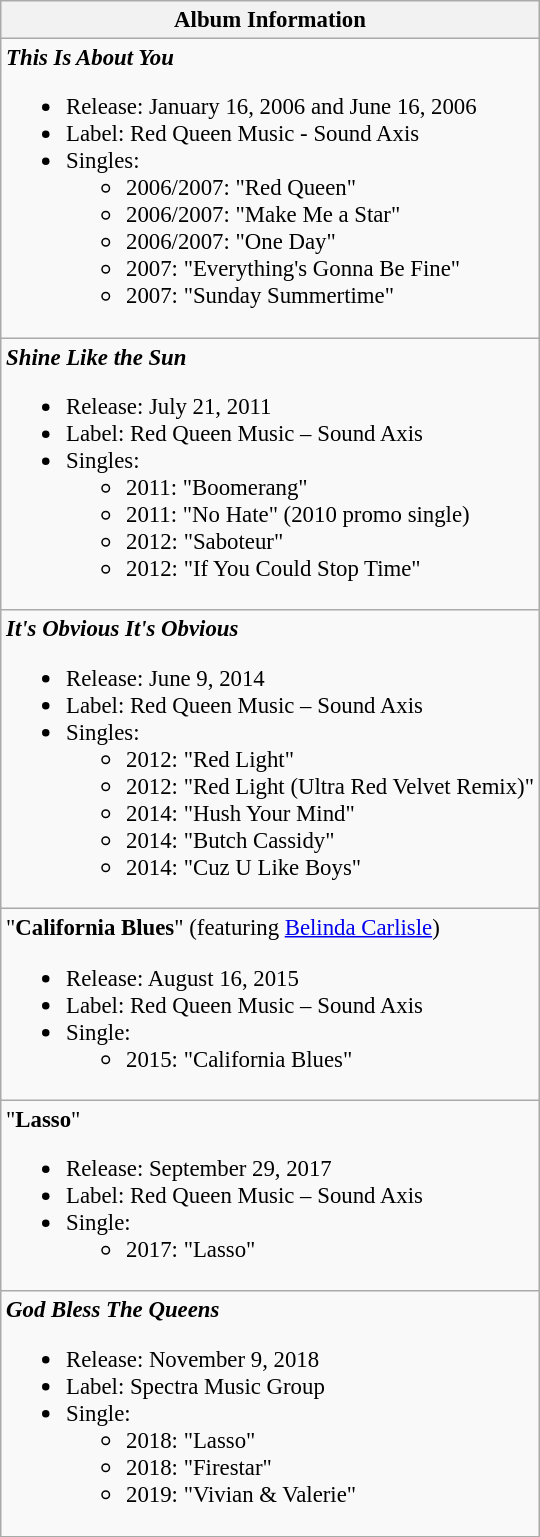<table class="wikitable" style="font-size: 95%;">
<tr>
<th>Album Information</th>
</tr>
<tr>
<td align="left"><strong><em>This Is About You</em></strong><br><ul><li>Release: January 16, 2006 and June 16, 2006</li><li>Label: Red Queen Music - Sound Axis</li><li>Singles:<ul><li>2006/2007: "Red Queen"</li><li>2006/2007: "Make Me a Star"</li><li>2006/2007: "One Day"</li><li>2007: "Everything's Gonna Be Fine"</li><li>2007: "Sunday Summertime"</li></ul></li></ul></td>
</tr>
<tr>
<td align="left"><strong><em>Shine Like the Sun</em></strong><br><ul><li>Release: July 21, 2011</li><li>Label: Red Queen Music – Sound Axis</li><li>Singles:<ul><li>2011: "Boomerang"</li><li>2011: "No Hate" (2010 promo single)</li><li>2012: "Saboteur"</li><li>2012: "If You Could Stop Time"</li></ul></li></ul></td>
</tr>
<tr>
<td align="left"><strong><em>It's Obvious It's Obvious</em></strong><br><ul><li>Release: June 9, 2014</li><li>Label: Red Queen Music – Sound Axis</li><li>Singles:<ul><li>2012: "Red Light"</li><li>2012: "Red Light (Ultra Red Velvet Remix)"</li><li>2014: "Hush Your Mind"</li><li>2014: "Butch Cassidy"</li><li>2014: "Cuz U Like Boys"</li></ul></li></ul></td>
</tr>
<tr>
<td align="left">"<strong>California Blues</strong>" (featuring <a href='#'>Belinda Carlisle</a>)<br><ul><li>Release: August 16, 2015</li><li>Label: Red Queen Music – Sound Axis</li><li>Single:<ul><li>2015: "California Blues"</li></ul></li></ul></td>
</tr>
<tr>
<td align="left">"<strong>Lasso</strong>"<br><ul><li>Release: September 29, 2017</li><li>Label: Red Queen Music – Sound Axis</li><li>Single:<ul><li>2017: "Lasso"</li></ul></li></ul></td>
</tr>
<tr>
<td align="left"><strong><em>God Bless The Queens</em></strong><br><ul><li>Release: November 9, 2018</li><li>Label: Spectra Music Group</li><li>Single:<ul><li>2018: "Lasso"</li><li>2018: "Firestar"</li><li>2019: "Vivian & Valerie"</li></ul></li></ul></td>
</tr>
</table>
